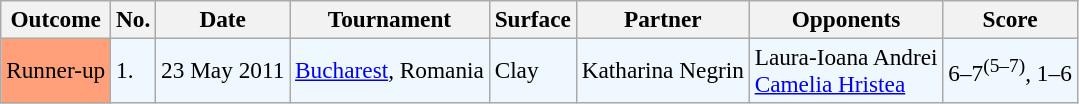<table class="sortable wikitable" style=font-size:97%>
<tr>
<th>Outcome</th>
<th>No.</th>
<th>Date</th>
<th>Tournament</th>
<th>Surface</th>
<th>Partner</th>
<th>Opponents</th>
<th>Score</th>
</tr>
<tr style="background:#f0f8ff;">
<td style="background:#ffa07a;">Runner-up</td>
<td>1.</td>
<td>23 May 2011</td>
<td><a href='#'>Bucharest</a>, Romania</td>
<td>Clay</td>
<td> Katharina Negrin</td>
<td> Laura-Ioana Andrei <br>  <a href='#'>Camelia Hristea</a></td>
<td>6–7<sup>(5–7)</sup>, 1–6</td>
</tr>
</table>
